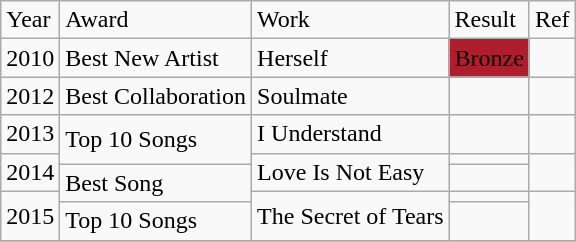<table class="wikitable">
<tr>
<td>Year</td>
<td>Award</td>
<td>Work</td>
<td>Result</td>
<td>Ref</td>
</tr>
<tr>
<td>2010</td>
<td>Best New Artist</td>
<td>Herself</td>
<td .mybgcolor {background-color:#af1e2c;} style="background: #af1e2c"><div>Bronze</div></td>
<td></td>
</tr>
<tr>
<td>2012</td>
<td>Best Collaboration</td>
<td>Soulmate</td>
<td></td>
<td></td>
</tr>
<tr>
<td>2013</td>
<td rowspan="2">Top 10 Songs</td>
<td>I Understand</td>
<td></td>
<td></td>
</tr>
<tr>
<td rowspan="2">2014</td>
<td rowspan="2">Love Is Not Easy</td>
<td></td>
<td rowspan="2"></td>
</tr>
<tr>
<td rowspan="2">Best Song</td>
<td></td>
</tr>
<tr>
<td rowspan="2">2015</td>
<td rowspan="2">The Secret of Tears</td>
<td></td>
<td rowspan="2"></td>
</tr>
<tr>
<td>Top 10 Songs</td>
<td></td>
</tr>
<tr>
</tr>
</table>
